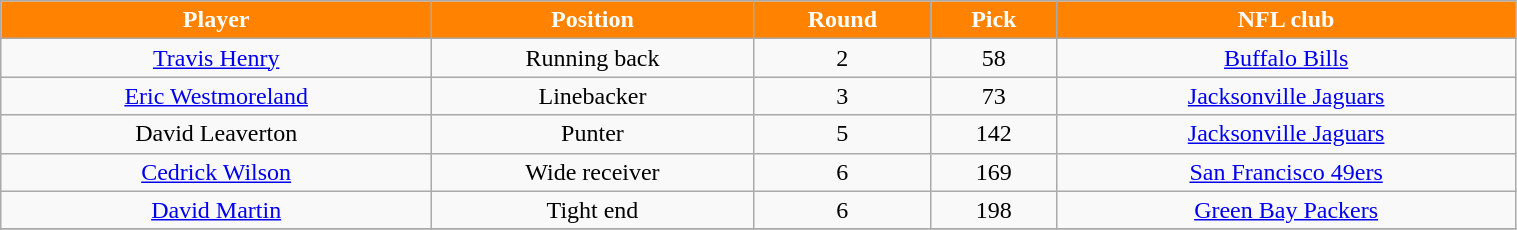<table class="wikitable" width="80%">
<tr align="center" style="background:#FF8200;color:#FFFFFF;">
<td><strong>Player</strong></td>
<td><strong>Position</strong></td>
<td><strong>Round</strong></td>
<td><strong>Pick</strong></td>
<td><strong>NFL club</strong></td>
</tr>
<tr align="center" bgcolor="">
<td><a href='#'>Travis Henry</a></td>
<td>Running back</td>
<td>2</td>
<td>58</td>
<td><a href='#'>Buffalo Bills</a></td>
</tr>
<tr align="center" bgcolor="">
<td><a href='#'>Eric Westmoreland</a></td>
<td>Linebacker</td>
<td>3</td>
<td>73</td>
<td><a href='#'>Jacksonville Jaguars</a></td>
</tr>
<tr align="center" bgcolor="">
<td>David Leaverton</td>
<td>Punter</td>
<td>5</td>
<td>142</td>
<td><a href='#'>Jacksonville Jaguars</a></td>
</tr>
<tr align="center" bgcolor="">
<td><a href='#'>Cedrick Wilson</a></td>
<td>Wide receiver</td>
<td>6</td>
<td>169</td>
<td><a href='#'>San Francisco 49ers</a></td>
</tr>
<tr align="center" bgcolor="">
<td><a href='#'>David Martin</a></td>
<td>Tight end</td>
<td>6</td>
<td>198</td>
<td><a href='#'>Green Bay Packers</a></td>
</tr>
<tr align="center" bgcolor="">
</tr>
</table>
